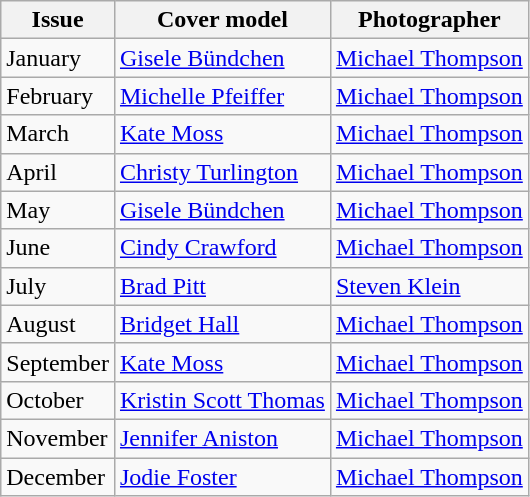<table class="sortable wikitable">
<tr>
<th>Issue</th>
<th>Cover model</th>
<th>Photographer</th>
</tr>
<tr>
<td>January</td>
<td><a href='#'>Gisele Bündchen</a></td>
<td><a href='#'>Michael Thompson</a></td>
</tr>
<tr>
<td>February</td>
<td><a href='#'>Michelle Pfeiffer</a></td>
<td><a href='#'>Michael Thompson</a></td>
</tr>
<tr>
<td>March</td>
<td><a href='#'>Kate Moss</a></td>
<td><a href='#'>Michael Thompson</a></td>
</tr>
<tr>
<td>April</td>
<td><a href='#'>Christy Turlington</a></td>
<td><a href='#'>Michael Thompson</a></td>
</tr>
<tr>
<td>May</td>
<td><a href='#'>Gisele Bündchen</a></td>
<td><a href='#'>Michael Thompson</a></td>
</tr>
<tr>
<td>June</td>
<td><a href='#'>Cindy Crawford</a></td>
<td><a href='#'>Michael Thompson</a></td>
</tr>
<tr>
<td>July</td>
<td><a href='#'>Brad Pitt</a></td>
<td><a href='#'>Steven Klein</a></td>
</tr>
<tr>
<td>August</td>
<td><a href='#'>Bridget Hall</a></td>
<td><a href='#'>Michael Thompson</a></td>
</tr>
<tr>
<td>September</td>
<td><a href='#'>Kate Moss</a></td>
<td><a href='#'>Michael Thompson</a></td>
</tr>
<tr>
<td>October</td>
<td><a href='#'>Kristin Scott Thomas</a></td>
<td><a href='#'>Michael Thompson</a></td>
</tr>
<tr>
<td>November</td>
<td><a href='#'>Jennifer Aniston</a></td>
<td><a href='#'>Michael Thompson</a></td>
</tr>
<tr>
<td>December</td>
<td><a href='#'>Jodie Foster</a></td>
<td><a href='#'>Michael Thompson</a></td>
</tr>
</table>
